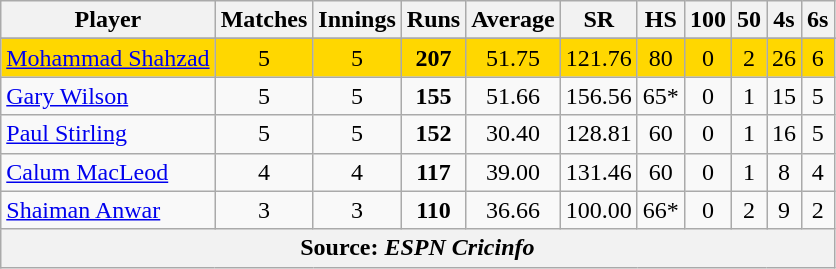<table class="wikitable" style="text-align: center">
<tr>
<th>Player</th>
<th>Matches</th>
<th>Innings</th>
<th>Runs</th>
<th>Average</th>
<th>SR</th>
<th>HS</th>
<th>100</th>
<th>50</th>
<th>4s</th>
<th>6s</th>
</tr>
<tr>
</tr>
<tr style="background:gold;">
<td style="text-align:left"> <a href='#'>Mohammad Shahzad</a></td>
<td>5</td>
<td>5</td>
<td><strong>207</strong></td>
<td>51.75</td>
<td>121.76</td>
<td>80</td>
<td>0</td>
<td>2</td>
<td>26</td>
<td>6</td>
</tr>
<tr>
<td style="text-align:left"> <a href='#'>Gary Wilson</a></td>
<td>5</td>
<td>5</td>
<td><strong>155</strong></td>
<td>51.66</td>
<td>156.56</td>
<td>65*</td>
<td>0</td>
<td>1</td>
<td>15</td>
<td>5</td>
</tr>
<tr>
<td style="text-align:left"> <a href='#'>Paul Stirling</a></td>
<td>5</td>
<td>5</td>
<td><strong>152</strong></td>
<td>30.40</td>
<td>128.81</td>
<td>60</td>
<td>0</td>
<td>1</td>
<td>16</td>
<td>5</td>
</tr>
<tr>
<td style="text-align:left"> <a href='#'>Calum MacLeod</a></td>
<td>4</td>
<td>4</td>
<td><strong>117</strong></td>
<td>39.00</td>
<td>131.46</td>
<td>60</td>
<td>0</td>
<td>1</td>
<td>8</td>
<td>4</td>
</tr>
<tr>
<td style="text-align:left"> <a href='#'>Shaiman Anwar</a></td>
<td>3</td>
<td>3</td>
<td><strong>110</strong></td>
<td>36.66</td>
<td>100.00</td>
<td>66*</td>
<td>0</td>
<td>2</td>
<td>9</td>
<td>2</td>
</tr>
<tr>
<th colspan="11">Source: <em>ESPN Cricinfo</em></th>
</tr>
</table>
